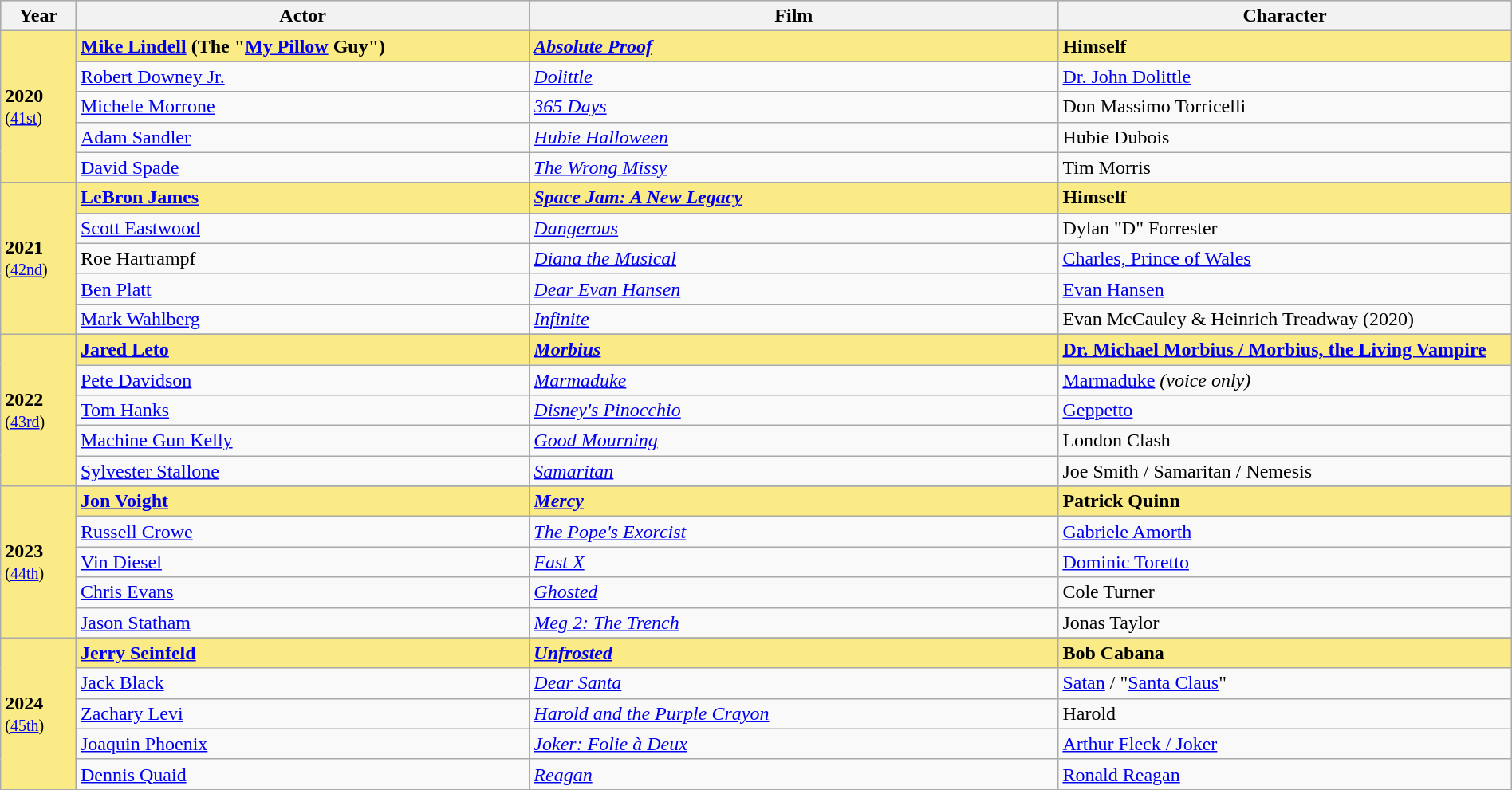<table class="wikitable sortable" style="width:100%">
<tr bgcolor="#bebebe">
<th width="5%">Year</th>
<th width="30%">Actor</th>
<th width="35%">Film</th>
<th width="30%">Character</th>
</tr>
<tr style="background:#FAEB86;">
<td rowspan="5"><strong>2020</strong><br><small>(<a href='#'>41st</a>)</small></td>
<td rowspan><strong><a href='#'>Mike Lindell</a> (The "<a href='#'>My Pillow</a> Guy")</strong></td>
<td><strong><em><a href='#'>Absolute Proof</a></em></strong></td>
<td><strong>Himself</strong></td>
</tr>
<tr>
<td><a href='#'>Robert Downey Jr.</a></td>
<td><em><a href='#'>Dolittle</a></em></td>
<td><a href='#'>Dr. John Dolittle</a></td>
</tr>
<tr>
<td><a href='#'>Michele Morrone</a></td>
<td><em><a href='#'>365 Days</a></em></td>
<td>Don Massimo Torricelli</td>
</tr>
<tr>
<td><a href='#'>Adam Sandler</a></td>
<td><em><a href='#'>Hubie Halloween</a></em></td>
<td>Hubie Dubois</td>
</tr>
<tr>
<td><a href='#'>David Spade</a></td>
<td><em><a href='#'>The Wrong Missy</a></em></td>
<td>Tim Morris</td>
</tr>
<tr style="background:#FAEB86;">
<td rowspan="6"><strong>2021</strong><br><small>(<a href='#'>42nd</a>)</small></td>
</tr>
<tr style="background:#FAEB86;">
<td><strong><a href='#'>LeBron James</a></strong></td>
<td><strong><em><a href='#'>Space Jam: A New Legacy</a></em></strong></td>
<td><strong>Himself</strong></td>
</tr>
<tr>
<td><a href='#'>Scott Eastwood</a></td>
<td><em><a href='#'>Dangerous</a></em></td>
<td>Dylan "D" Forrester</td>
</tr>
<tr>
<td>Roe Hartrampf</td>
<td><em><a href='#'>Diana the Musical</a></em></td>
<td><a href='#'>Charles, Prince of Wales</a></td>
</tr>
<tr>
<td><a href='#'>Ben Platt</a></td>
<td><em><a href='#'>Dear Evan Hansen</a></em></td>
<td><a href='#'>Evan Hansen</a></td>
</tr>
<tr>
<td><a href='#'>Mark Wahlberg</a></td>
<td><em><a href='#'>Infinite</a></em></td>
<td>Evan McCauley & Heinrich Treadway (2020)</td>
</tr>
<tr style="background:#FAEB86;">
<td rowspan="6"><strong>2022</strong><br><small>(<a href='#'>43rd</a>)</small></td>
</tr>
<tr style="background:#FAEB86;">
<td><strong><a href='#'>Jared Leto</a></strong></td>
<td><strong><em><a href='#'>Morbius</a></em></strong></td>
<td><strong><a href='#'>Dr. Michael Morbius / Morbius, the Living Vampire</a></strong></td>
</tr>
<tr>
<td><a href='#'>Pete Davidson</a></td>
<td><em><a href='#'>Marmaduke</a></em></td>
<td><a href='#'>Marmaduke</a> <em>(voice only)</em></td>
</tr>
<tr>
<td><a href='#'>Tom Hanks</a></td>
<td><em><a href='#'>Disney's Pinocchio</a></em></td>
<td><a href='#'>Geppetto</a></td>
</tr>
<tr>
<td><a href='#'>Machine Gun Kelly</a></td>
<td><em><a href='#'>Good Mourning</a></em></td>
<td>London Clash</td>
</tr>
<tr>
<td><a href='#'>Sylvester Stallone</a></td>
<td><em><a href='#'>Samaritan</a></em></td>
<td>Joe Smith / Samaritan / Nemesis</td>
</tr>
<tr style="background:#FAEB86;">
<td rowspan="6"><strong>2023</strong><br><small>(<a href='#'>44th</a>)</small></td>
</tr>
<tr style="background:#FAEB86;">
<td><strong><a href='#'>Jon Voight</a></strong></td>
<td><strong><em><a href='#'>Mercy</a></em></strong></td>
<td><strong>Patrick Quinn</strong></td>
</tr>
<tr>
<td><a href='#'>Russell Crowe</a></td>
<td><em><a href='#'>The Pope's Exorcist</a></em></td>
<td><a href='#'>Gabriele Amorth</a></td>
</tr>
<tr>
<td><a href='#'>Vin Diesel</a></td>
<td><em><a href='#'>Fast X</a></em></td>
<td><a href='#'>Dominic Toretto</a></td>
</tr>
<tr>
<td><a href='#'>Chris Evans</a></td>
<td><em><a href='#'>Ghosted</a></em></td>
<td>Cole Turner</td>
</tr>
<tr>
<td><a href='#'>Jason Statham</a></td>
<td><em><a href='#'>Meg 2: The Trench</a></em></td>
<td>Jonas Taylor</td>
</tr>
<tr style="background:#FAEB86;">
<td rowspan="6"><strong>2024</strong><br><small>(<a href='#'>45th</a>)</small></td>
</tr>
<tr style="background:#FAEB86;">
<td><strong><a href='#'>Jerry Seinfeld</a></strong></td>
<td><strong><em><a href='#'>Unfrosted</a></em></strong></td>
<td><strong>Bob Cabana</strong></td>
</tr>
<tr>
<td><a href='#'>Jack Black</a></td>
<td><em><a href='#'>Dear Santa</a></em></td>
<td><a href='#'>Satan</a> / "<a href='#'>Santa Claus</a>"</td>
</tr>
<tr>
<td><a href='#'>Zachary Levi</a></td>
<td><em><a href='#'>Harold and the Purple Crayon</a></em></td>
<td>Harold</td>
</tr>
<tr>
<td><a href='#'>Joaquin Phoenix</a></td>
<td><em><a href='#'>Joker: Folie à Deux</a></em></td>
<td><a href='#'>Arthur Fleck / Joker</a></td>
</tr>
<tr>
<td><a href='#'>Dennis Quaid</a></td>
<td><em><a href='#'>Reagan</a></em></td>
<td><a href='#'>Ronald Reagan</a></td>
</tr>
</table>
